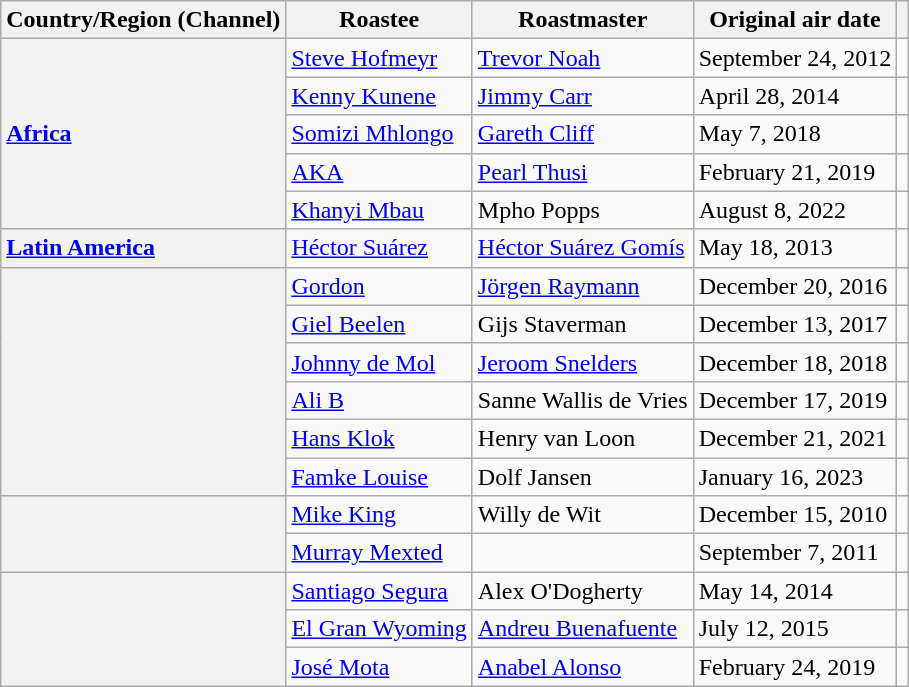<table class="wikitable sortable plainrowheaders">
<tr>
<th scope="col">Country/Region (Channel)</th>
<th scope="col">Roastee</th>
<th scope="col">Roastmaster</th>
<th scope="col">Original air date</th>
<th scope="col" class="unsortable"></th>
</tr>
<tr>
<th rowspan="5" style="text-align: left;"><a href='#'>Africa</a><br></th>
<td><a href='#'>Steve Hofmeyr</a></td>
<td><a href='#'>Trevor Noah</a></td>
<td>September 24, 2012</td>
<td></td>
</tr>
<tr>
<td><a href='#'>Kenny Kunene</a></td>
<td><a href='#'>Jimmy Carr</a></td>
<td>April 28, 2014</td>
<td></td>
</tr>
<tr>
<td><a href='#'>Somizi Mhlongo</a></td>
<td><a href='#'>Gareth Cliff</a></td>
<td>May 7, 2018</td>
<td></td>
</tr>
<tr>
<td><a href='#'>AKA</a></td>
<td><a href='#'>Pearl Thusi</a></td>
<td>February 21, 2019</td>
<td></td>
</tr>
<tr>
<td><a href='#'>Khanyi Mbau</a></td>
<td>Mpho Popps</td>
<td>August 8, 2022</td>
<td></td>
</tr>
<tr>
<th style="text-align: left;"><a href='#'>Latin America</a><br></th>
<td><a href='#'>Héctor Suárez</a></td>
<td><a href='#'>Héctor Suárez Gomís</a></td>
<td>May 18, 2013</td>
<td></td>
</tr>
<tr>
<th rowspan="6" style="text-align: left;"><br></th>
<td><a href='#'>Gordon</a></td>
<td><a href='#'>Jörgen Raymann</a></td>
<td>December 20, 2016</td>
<td></td>
</tr>
<tr>
<td><a href='#'>Giel Beelen</a></td>
<td>Gijs Staverman</td>
<td>December 13, 2017</td>
<td></td>
</tr>
<tr>
<td><a href='#'>Johnny de Mol</a></td>
<td><a href='#'>Jeroom Snelders</a></td>
<td>December 18, 2018</td>
<td></td>
</tr>
<tr>
<td><a href='#'>Ali B</a></td>
<td>Sanne Wallis de Vries</td>
<td>December 17, 2019</td>
<td></td>
</tr>
<tr>
<td><a href='#'>Hans Klok</a></td>
<td>Henry van Loon</td>
<td>December 21, 2021</td>
<td></td>
</tr>
<tr>
<td><a href='#'>Famke Louise</a></td>
<td>Dolf Jansen</td>
<td>January 16, 2023</td>
<td></td>
</tr>
<tr>
<th rowspan="2" style="text-align: left;"><br></th>
<td><a href='#'>Mike King</a></td>
<td>Willy de Wit</td>
<td>December 15, 2010</td>
<td></td>
</tr>
<tr>
<td><a href='#'>Murray Mexted</a></td>
<td></td>
<td>September 7, 2011</td>
</tr>
<tr>
<th rowspan="3" style="text-align: left;"><br></th>
<td><a href='#'>Santiago Segura</a></td>
<td>Alex O'Dogherty</td>
<td>May 14, 2014</td>
<td></td>
</tr>
<tr>
<td><a href='#'>El Gran Wyoming</a></td>
<td><a href='#'>Andreu Buenafuente</a></td>
<td>July 12, 2015</td>
<td></td>
</tr>
<tr>
<td><a href='#'>José Mota</a></td>
<td><a href='#'>Anabel Alonso</a></td>
<td>February 24, 2019</td>
<td></td>
</tr>
</table>
